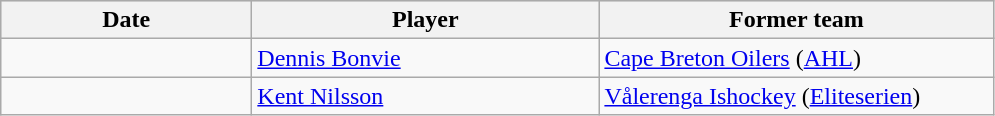<table class="wikitable">
<tr style="background:#ddd; text-align:center;">
<th style="width: 10em;">Date</th>
<th style="width: 14em;">Player</th>
<th style="width: 16em;">Former team</th>
</tr>
<tr>
<td></td>
<td><a href='#'>Dennis Bonvie</a></td>
<td><a href='#'>Cape Breton Oilers</a> (<a href='#'>AHL</a>)</td>
</tr>
<tr>
<td></td>
<td><a href='#'>Kent Nilsson</a></td>
<td><a href='#'>Vålerenga Ishockey</a> (<a href='#'>Eliteserien</a>)</td>
</tr>
</table>
